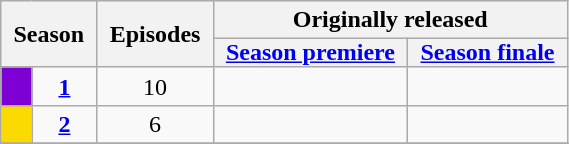<table class="wikitable" style="text-align:center">
<tr>
<th style="padding: 0px 8px" colspan="2" rowspan="2">Season</th>
<th style="padding: 0px 8px" rowspan="2">Episodes</th>
<th colspan="2">Originally released</th>
</tr>
<tr>
<th style="padding: 0px 8px"><a href='#'>Season premiere</a></th>
<th style="padding: 0px 8px"><a href='#'>Season finale</a></th>
</tr>
<tr>
<td bgcolor="#7F00D4"></td>
<td><strong><a href='#'>1</a></strong></td>
<td>10</td>
<td></td>
<td></td>
</tr>
<tr>
<td bgcolor="#fada00"></td>
<td><strong><a href='#'>2</a></strong></td>
<td>6</td>
<td></td>
<td></td>
</tr>
<tr>
</tr>
</table>
